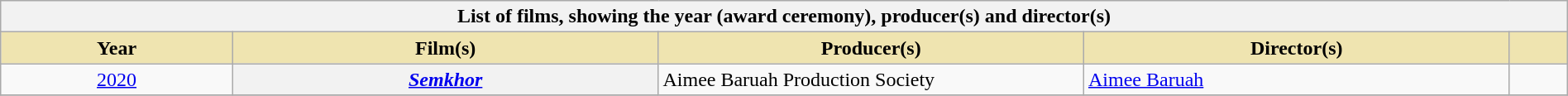<table class="wikitable plainrowheaders" style="width:100%">
<tr>
<th colspan="5">List of films, showing the year (award ceremony), producer(s) and director(s)</th>
</tr>
<tr>
<th scope="col" style="background-color:#EFE4B0;width:12%;">Year</th>
<th scope="col" style="background-color:#EFE4B0;width:22%;">Film(s)</th>
<th scope="col" style="background-color:#EFE4B0;width:22%;">Producer(s)</th>
<th scope="col" style="background-color:#EFE4B0;width:22%;">Director(s)</th>
<th scope="col" style="background-color:#EFE4B0;width:3%;" class="unsortable"></th>
</tr>
<tr>
<td style="text-align:center;"><a href='#'>2020<br></a></td>
<th scope="row"><em><a href='#'>Semkhor</a></em></th>
<td>Aimee Baruah Production Society</td>
<td><a href='#'>Aimee Baruah</a></td>
<td align="center"></td>
</tr>
<tr>
</tr>
</table>
